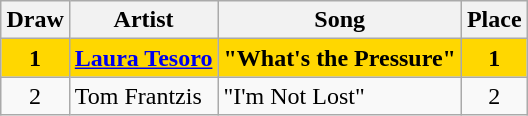<table class="wikitable sortable" style="margin: 1em auto 1em auto; text-align:center">
<tr>
<th>Draw</th>
<th>Artist</th>
<th>Song</th>
<th>Place</th>
</tr>
<tr style="font-weight:bold; background:gold;">
<td>1</td>
<td align="left"><a href='#'>Laura Tesoro</a></td>
<td align="left">"What's the Pressure"</td>
<td>1</td>
</tr>
<tr>
<td>2</td>
<td align="left">Tom Frantzis</td>
<td align="left">"I'm Not Lost"</td>
<td>2</td>
</tr>
</table>
